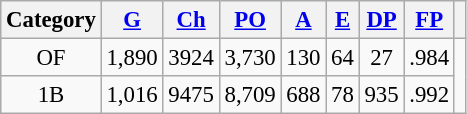<table class="wikitable" style="font-size: 95%; text-align:center;">
<tr align=center>
<th>Category</th>
<th><a href='#'>G</a></th>
<th><a href='#'>Ch</a></th>
<th><a href='#'>PO</a></th>
<th><a href='#'>A</a></th>
<th><a href='#'>E</a></th>
<th><a href='#'>DP</a></th>
<th><a href='#'>FP</a></th>
<th scope="col"></th>
</tr>
<tr align=center>
<td>OF</td>
<td>1,890</td>
<td>3924</td>
<td>3,730</td>
<td>130</td>
<td>64</td>
<td>27</td>
<td>.984</td>
<td rowspan="2" align="center"></td>
</tr>
<tr align=center>
<td>1B</td>
<td>1,016</td>
<td>9475</td>
<td>8,709</td>
<td>688</td>
<td>78</td>
<td>935</td>
<td>.992</td>
</tr>
</table>
